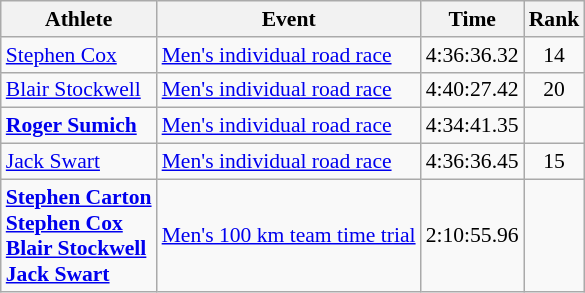<table class=wikitable style="font-size:90%;">
<tr>
<th>Athlete</th>
<th>Event</th>
<th>Time</th>
<th>Rank</th>
</tr>
<tr align=center>
<td align=left><a href='#'>Stephen Cox</a></td>
<td align=left><a href='#'>Men's individual road race</a></td>
<td>4:36:36.32</td>
<td>14</td>
</tr>
<tr align=center>
<td align=left><a href='#'>Blair Stockwell</a></td>
<td align=left><a href='#'>Men's individual road race</a></td>
<td>4:40:27.42</td>
<td>20</td>
</tr>
<tr align=center>
<td align=left><strong><a href='#'>Roger Sumich</a></strong></td>
<td align=left><a href='#'>Men's individual road race</a></td>
<td>4:34:41.35</td>
<td></td>
</tr>
<tr align=center>
<td align=left><a href='#'>Jack Swart</a></td>
<td align=left><a href='#'>Men's individual road race</a></td>
<td>4:36:36.45</td>
<td>15</td>
</tr>
<tr align=center>
<td align=left><strong><a href='#'>Stephen Carton</a><br><a href='#'>Stephen Cox</a><br><a href='#'>Blair Stockwell</a><br><a href='#'>Jack Swart</a></strong></td>
<td align=left><a href='#'>Men's 100 km team time trial</a></td>
<td>2:10:55.96</td>
<td></td>
</tr>
</table>
